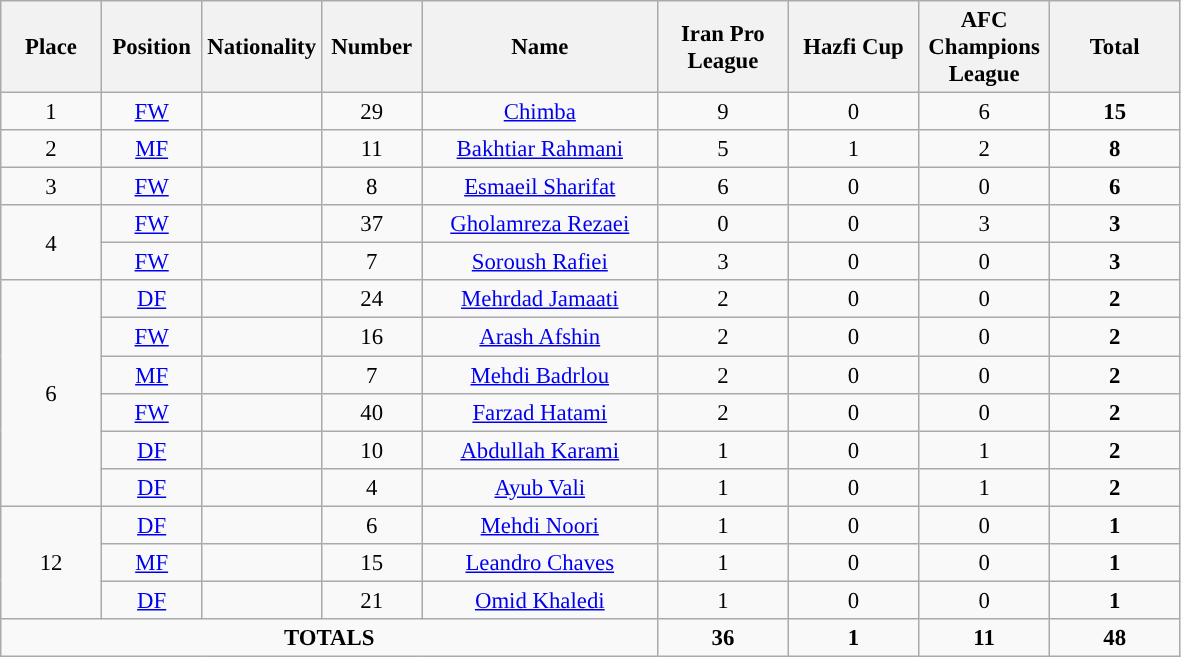<table class="wikitable" style="font-size: 95%; text-align: center;">
<tr>
<th width=60>Place</th>
<th width=60>Position</th>
<th width=60>Nationality</th>
<th width=60>Number</th>
<th width=150>Name</th>
<th width=80>Iran Pro League</th>
<th width=80>Hazfi Cup</th>
<th width=80>AFC Champions League</th>
<th width=80><strong>Total</strong></th>
</tr>
<tr>
<td rowspan="1">1</td>
<td><a href='#'>FW</a></td>
<td></td>
<td>29</td>
<td><a href='#'>Chimba</a></td>
<td>9</td>
<td>0</td>
<td>6</td>
<td><strong>15</strong></td>
</tr>
<tr>
<td rowspan="1">2</td>
<td><a href='#'>MF</a></td>
<td></td>
<td>11</td>
<td><a href='#'>Bakhtiar Rahmani</a></td>
<td>5</td>
<td>1</td>
<td>2</td>
<td><strong>8</strong></td>
</tr>
<tr>
<td rowspan="1">3</td>
<td><a href='#'>FW</a></td>
<td></td>
<td>8</td>
<td><a href='#'>Esmaeil Sharifat</a></td>
<td>6</td>
<td>0</td>
<td>0</td>
<td><strong>6</strong></td>
</tr>
<tr>
<td rowspan="2">4</td>
<td><a href='#'>FW</a></td>
<td></td>
<td>37</td>
<td><a href='#'>Gholamreza Rezaei</a></td>
<td>0</td>
<td>0</td>
<td>3</td>
<td><strong>3</strong></td>
</tr>
<tr>
<td><a href='#'>FW</a></td>
<td></td>
<td>7</td>
<td><a href='#'>Soroush Rafiei</a></td>
<td>3</td>
<td>0</td>
<td>0</td>
<td><strong>3</strong></td>
</tr>
<tr>
<td rowspan="6">6</td>
<td><a href='#'>DF</a></td>
<td></td>
<td>24</td>
<td><a href='#'>Mehrdad Jamaati</a></td>
<td>2</td>
<td>0</td>
<td>0</td>
<td><strong>2</strong></td>
</tr>
<tr>
<td><a href='#'>FW</a></td>
<td></td>
<td>16</td>
<td><a href='#'>Arash Afshin</a></td>
<td>2</td>
<td>0</td>
<td>0</td>
<td><strong>2</strong></td>
</tr>
<tr>
<td><a href='#'>MF</a></td>
<td></td>
<td>7</td>
<td><a href='#'>Mehdi Badrlou</a></td>
<td>2</td>
<td>0</td>
<td>0</td>
<td><strong>2</strong></td>
</tr>
<tr>
<td><a href='#'>FW</a></td>
<td></td>
<td>40</td>
<td><a href='#'>Farzad Hatami</a></td>
<td>2</td>
<td>0</td>
<td>0</td>
<td><strong>2</strong></td>
</tr>
<tr>
<td><a href='#'>DF</a></td>
<td></td>
<td>10</td>
<td><a href='#'>Abdullah Karami</a></td>
<td>1</td>
<td>0</td>
<td>1</td>
<td><strong>2</strong></td>
</tr>
<tr>
<td><a href='#'>DF</a></td>
<td></td>
<td>4</td>
<td><a href='#'>Ayub Vali</a></td>
<td>1</td>
<td>0</td>
<td>1</td>
<td><strong>2</strong></td>
</tr>
<tr>
<td rowspan="3">12</td>
<td><a href='#'>DF</a></td>
<td></td>
<td>6</td>
<td><a href='#'>Mehdi Noori</a></td>
<td>1</td>
<td>0</td>
<td>0</td>
<td><strong>1</strong></td>
</tr>
<tr>
<td><a href='#'>MF</a></td>
<td></td>
<td>15</td>
<td><a href='#'>Leandro Chaves</a></td>
<td>1</td>
<td>0</td>
<td>0</td>
<td><strong>1</strong></td>
</tr>
<tr>
<td><a href='#'>DF</a></td>
<td></td>
<td>21</td>
<td><a href='#'>Omid Khaledi</a></td>
<td>1</td>
<td>0</td>
<td>0</td>
<td><strong>1</strong></td>
</tr>
<tr>
<td colspan="5"><strong>TOTALS</strong></td>
<td><strong>36</strong></td>
<td><strong>1</strong></td>
<td><strong>11</strong></td>
<td><strong>48</strong></td>
</tr>
</table>
